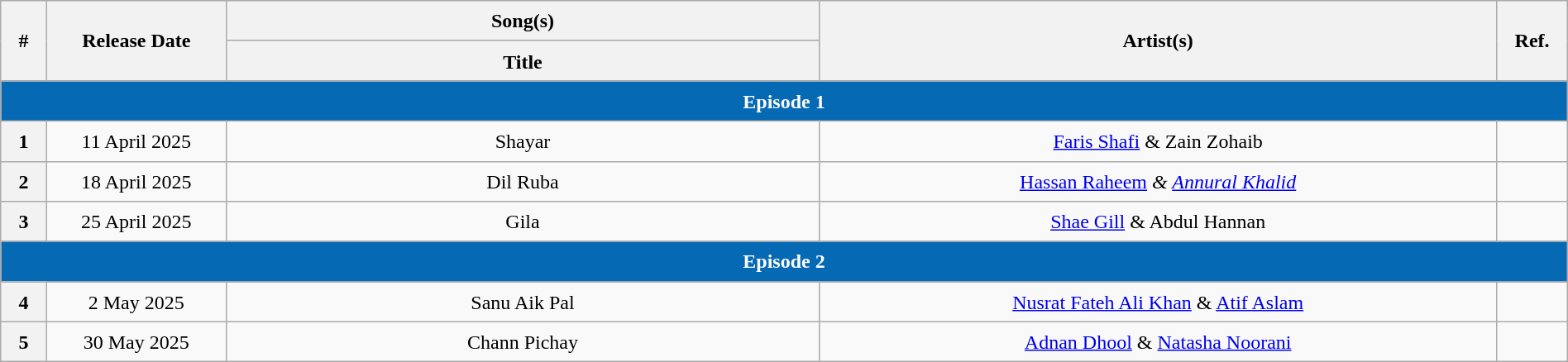<table class="wikitable" style="text-align:center; font-size:100%; line-height:25px; width:100%;">
<tr>
<th rowspan="2" style="width:1%">#</th>
<th rowspan="2" style="width:4%">Release Date </th>
<th style="width:14%">Song(s)</th>
<th rowspan="2" style="width:16%">Artist(s)</th>
<th rowspan="2" style="width:1%">Ref.</th>
</tr>
<tr>
<th style="width:14%">Title</th>
</tr>
<tr>
<th colspan="5" style="background:#0569b3;color:white">Episode 1</th>
</tr>
<tr>
<th>1</th>
<td>11 April 2025</td>
<td>Shayar</td>
<td><a href='#'>Faris Shafi</a> & Zain Zohaib</td>
<td></td>
</tr>
<tr>
<th>2</th>
<td>18 April 2025</td>
<td>Dil Ruba</td>
<td><a href='#'>Hassan Raheem</a><em> & <a href='#'>Annural Khalid</a></td>
<td></td>
</tr>
<tr>
<th>3</th>
<td>25 April 2025</td>
<td>Gila</td>
<td><a href='#'>Shae Gill</a> & Abdul Hannan</td>
<td></td>
</tr>
<tr>
<th colspan="5" style="background:#0569b3;color:white">Episode 2</th>
</tr>
<tr>
<th>4</th>
<td>2 May 2025</td>
<td>Sanu Aik Pal</td>
<td><a href='#'>Nusrat Fateh Ali Khan</a> & <a href='#'>Atif Aslam</a></td>
<td></td>
</tr>
<tr>
<th>5</th>
<td>30 May 2025</td>
<td>Chann Pichay</td>
<td><a href='#'>Adnan Dhool</a> & <a href='#'>Natasha Noorani</a></td>
<td></td>
</tr>
</table>
